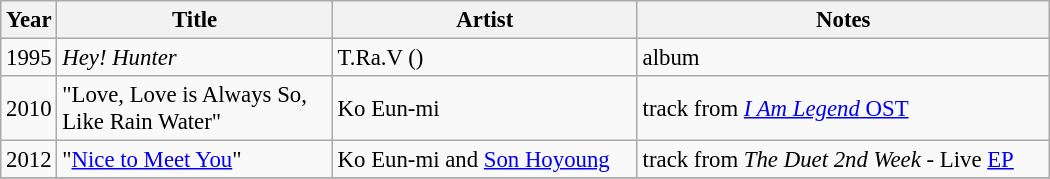<table class="wikitable" style="font-size: 95%; width:700px">
<tr>
<th width=10>Year</th>
<th>Title</th>
<th>Artist</th>
<th>Notes</th>
</tr>
<tr>
<td>1995</td>
<td><em>Hey! Hunter</em></td>
<td>T.Ra.V ()</td>
<td>album</td>
</tr>
<tr>
<td>2010</td>
<td>"Love, Love is Always So, <br> Like Rain Water"</td>
<td>Ko Eun-mi</td>
<td>track from <a href='#'><em>I Am Legend</em> OST</a></td>
</tr>
<tr>
<td>2012</td>
<td>"<a href='#'>Nice to Meet You</a>"</td>
<td>Ko Eun-mi and <a href='#'>Son Hoyoung</a></td>
<td>track from <em>The Duet 2nd Week</em> - Live <a href='#'>EP</a></td>
</tr>
<tr>
</tr>
</table>
